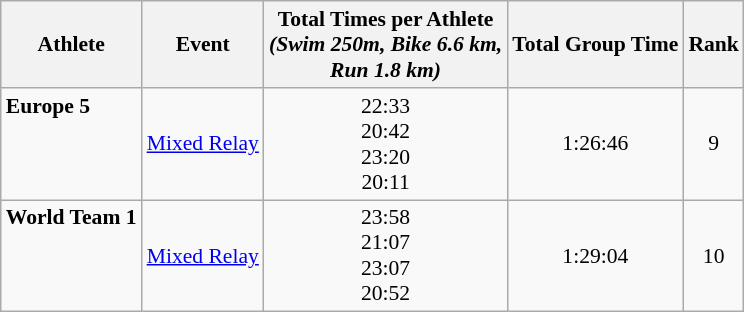<table class="wikitable" style="font-size:90%;">
<tr>
<th>Athlete</th>
<th>Event</th>
<th>Total Times per Athlete <br> <em>(Swim 250m, Bike 6.6 km, <br> Run 1.8 km)</em></th>
<th>Total Group Time</th>
<th>Rank</th>
</tr>
<tr align=center>
<td align=left><strong>Europe 5</strong><br><br><br><br></td>
<td align=left><a href='#'>Mixed Relay</a></td>
<td>22:33<br>20:42<br>23:20<br>20:11</td>
<td>1:26:46</td>
<td>9</td>
</tr>
<tr align=center>
<td align=left><strong>World Team 1</strong><br><br><br><br></td>
<td align=left><a href='#'>Mixed Relay</a></td>
<td>23:58<br>21:07<br>23:07<br>20:52</td>
<td>1:29:04</td>
<td>10</td>
</tr>
</table>
